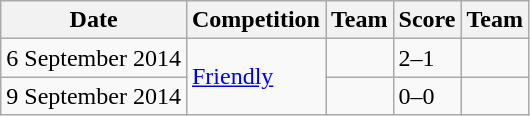<table class="wikitable">
<tr>
<th>Date</th>
<th>Competition</th>
<th>Team</th>
<th>Score</th>
<th>Team</th>
</tr>
<tr>
<td>6 September 2014</td>
<td rowspan="2"><a href='#'>Friendly</a></td>
<td></td>
<td>2–1</td>
<td></td>
</tr>
<tr>
<td>9 September 2014</td>
<td></td>
<td>0–0</td>
<td></td>
</tr>
</table>
